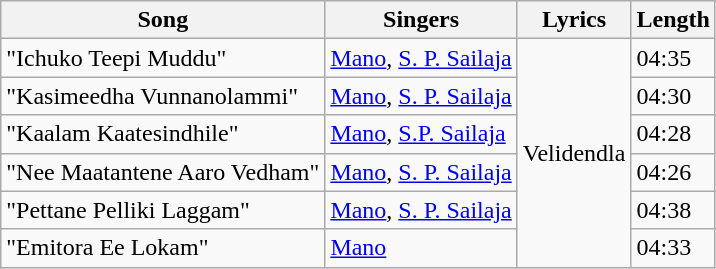<table class="wikitable" style="font-size:100%;">
<tr>
<th>Song</th>
<th>Singers</th>
<th>Lyrics</th>
<th>Length</th>
</tr>
<tr>
<td>"Ichuko Teepi Muddu"</td>
<td><a href='#'>Mano</a>, <a href='#'>S. P. Sailaja</a></td>
<td rowspan="6">Velidendla</td>
<td>04:35</td>
</tr>
<tr>
<td>"Kasimeedha Vunnanolammi"</td>
<td><a href='#'>Mano</a>, <a href='#'>S. P. Sailaja</a></td>
<td>04:30</td>
</tr>
<tr>
<td>"Kaalam Kaatesindhile"</td>
<td><a href='#'>Mano</a>, <a href='#'>S.P. Sailaja </a></td>
<td>04:28</td>
</tr>
<tr>
<td>"Nee Maatantene Aaro Vedham"</td>
<td><a href='#'>Mano</a>, <a href='#'>S. P. Sailaja</a></td>
<td>04:26</td>
</tr>
<tr>
<td>"Pettane Pelliki Laggam"</td>
<td><a href='#'>Mano</a>, <a href='#'>S. P. Sailaja</a></td>
<td>04:38</td>
</tr>
<tr>
<td>"Emitora Ee Lokam"</td>
<td><a href='#'>Mano</a></td>
<td>04:33</td>
</tr>
</table>
